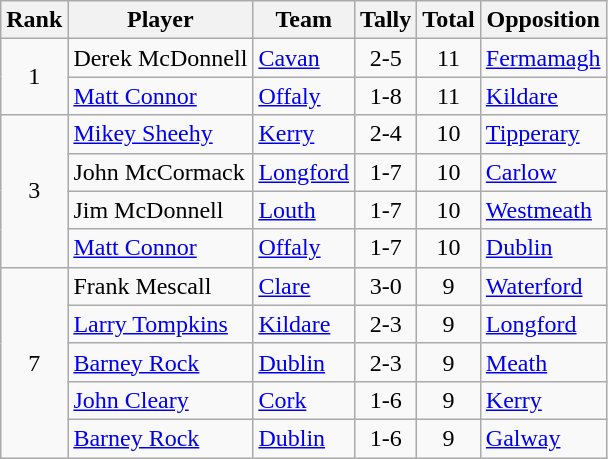<table class="wikitable">
<tr>
<th>Rank</th>
<th>Player</th>
<th>Team</th>
<th>Tally</th>
<th>Total</th>
<th>Opposition</th>
</tr>
<tr>
<td rowspan=2 align=center>1</td>
<td>Derek McDonnell</td>
<td><a href='#'>Cavan</a></td>
<td align=center>2-5</td>
<td align=center>11</td>
<td><a href='#'>Fermamagh</a></td>
</tr>
<tr>
<td><a href='#'>Matt Connor</a></td>
<td><a href='#'>Offaly</a></td>
<td align=center>1-8</td>
<td align=center>11</td>
<td><a href='#'>Kildare</a></td>
</tr>
<tr>
<td rowspan=4 align=center>3</td>
<td><a href='#'>Mikey Sheehy</a></td>
<td><a href='#'>Kerry</a></td>
<td align=center>2-4</td>
<td align=center>10</td>
<td><a href='#'>Tipperary</a></td>
</tr>
<tr>
<td>John McCormack</td>
<td><a href='#'>Longford</a></td>
<td align=center>1-7</td>
<td align=center>10</td>
<td><a href='#'>Carlow</a></td>
</tr>
<tr>
<td>Jim McDonnell</td>
<td><a href='#'>Louth</a></td>
<td align=center>1-7</td>
<td align=center>10</td>
<td><a href='#'>Westmeath</a></td>
</tr>
<tr>
<td><a href='#'>Matt Connor</a></td>
<td><a href='#'>Offaly</a></td>
<td align=center>1-7</td>
<td align=center>10</td>
<td><a href='#'>Dublin</a></td>
</tr>
<tr>
<td rowspan=5 align=center>7</td>
<td>Frank Mescall</td>
<td><a href='#'>Clare</a></td>
<td align=center>3-0</td>
<td align=center>9</td>
<td><a href='#'>Waterford</a></td>
</tr>
<tr>
<td><a href='#'>Larry Tompkins</a></td>
<td><a href='#'>Kildare</a></td>
<td align=center>2-3</td>
<td align=center>9</td>
<td><a href='#'>Longford</a></td>
</tr>
<tr>
<td><a href='#'>Barney Rock</a></td>
<td><a href='#'>Dublin</a></td>
<td align=center>2-3</td>
<td align=center>9</td>
<td><a href='#'>Meath</a></td>
</tr>
<tr>
<td><a href='#'>John Cleary</a></td>
<td><a href='#'>Cork</a></td>
<td align=center>1-6</td>
<td align=center>9</td>
<td><a href='#'>Kerry</a></td>
</tr>
<tr>
<td><a href='#'>Barney Rock</a></td>
<td><a href='#'>Dublin</a></td>
<td align=center>1-6</td>
<td align=center>9</td>
<td><a href='#'>Galway</a></td>
</tr>
</table>
